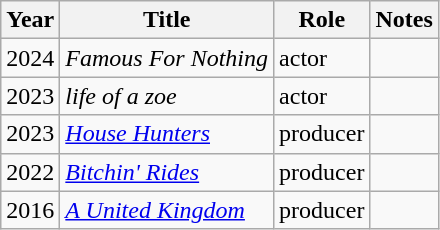<table class="wikitable sortable">
<tr>
<th>Year</th>
<th>Title</th>
<th>Role</th>
<th class="unsortable">Notes</th>
</tr>
<tr>
<td>2024</td>
<td><em>Famous For Nothing</em></td>
<td>actor</td>
<td></td>
</tr>
<tr>
<td>2023</td>
<td><em>life of a zoe</em></td>
<td>actor</td>
<td></td>
</tr>
<tr>
<td>2023</td>
<td><em><a href='#'>House Hunters</a></em></td>
<td>producer</td>
<td></td>
</tr>
<tr>
<td>2022</td>
<td><em><a href='#'>Bitchin' Rides</a></em></td>
<td>producer</td>
<td></td>
</tr>
<tr>
<td>2016</td>
<td><em><a href='#'>A United Kingdom</a></em></td>
<td>producer</td>
<td></td>
</tr>
</table>
